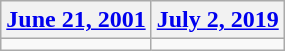<table class=wikitable>
<tr>
<th><a href='#'>June 21, 2001</a></th>
<th><a href='#'>July 2, 2019</a></th>
</tr>
<tr>
<td></td>
<td></td>
</tr>
</table>
